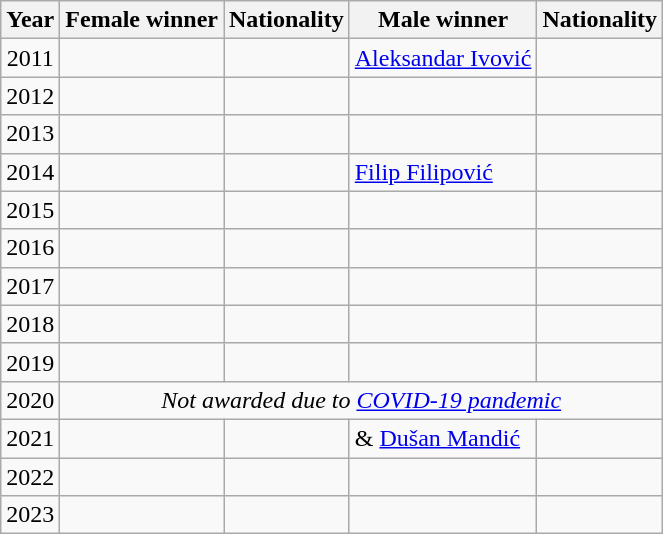<table class="wikitable sortable">
<tr ">
<th scope="col"><strong>Year</strong></th>
<th scope="col"><strong>Female winner</strong></th>
<th scope="col"><strong>Nationality</strong></th>
<th scope="col"><strong>Male winner</strong></th>
<th scope="col"><strong>Nationality</strong></th>
</tr>
<tr>
<td align=center>2011</td>
<td></td>
<td style="white-space:nowrap;"></td>
<td {{sortname><a href='#'>Aleksandar Ivović</a></td>
<td style="white-space:nowrap;"></td>
</tr>
<tr>
<td align=center>2012</td>
<td></td>
<td style="white-space:nowrap;"></td>
<td></td>
<td style="white-space:nowrap;"></td>
</tr>
<tr>
<td align=center>2013</td>
<td></td>
<td style="white-space:nowrap;"></td>
<td></td>
<td style="white-space:nowrap;"></td>
</tr>
<tr>
<td align=center>2014</td>
<td></td>
<td style="white-space:nowrap;"></td>
<td><a href='#'>Filip Filipović</a></td>
<td style="white-space:nowrap;"></td>
</tr>
<tr>
<td align=center>2015</td>
<td></td>
<td style="white-space:nowrap;"></td>
<td></td>
<td style="white-space:nowrap;"></td>
</tr>
<tr>
<td align=center>2016</td>
<td></td>
<td style="white-space:nowrap;"></td>
<td></td>
<td style="white-space:nowrap;"></td>
</tr>
<tr>
<td align=center>2017</td>
<td></td>
<td style="white-space:nowrap;"></td>
<td></td>
<td style="white-space:nowrap;"></td>
</tr>
<tr>
<td align=center>2018</td>
<td></td>
<td style="white-space:nowrap;"></td>
<td></td>
<td style="white-space:nowrap;"></td>
</tr>
<tr>
<td align=center>2019</td>
<td></td>
<td style="white-space:nowrap;"></td>
<td></td>
<td style="white-space:nowrap;"></td>
</tr>
<tr>
<td align=center>2020</td>
<td align=center colspan="4"><em>Not awarded due to <a href='#'>COVID-19 pandemic</a></em></td>
</tr>
<tr>
<td align=center>2021</td>
<td></td>
<td style="white-space:nowrap;"></td>
<td> & <a href='#'>Dušan Mandić</a></td>
<td style="white-space:nowrap;"></td>
</tr>
<tr>
<td align=center>2022</td>
<td></td>
<td style="white-space:nowrap;"></td>
<td></td>
<td style="white-space:nowrap;"></td>
</tr>
<tr>
<td align=center>2023</td>
<td></td>
<td style="white-space:nowrap;"></td>
<td></td>
<td style="white-space:nowrap;"></td>
</tr>
</table>
